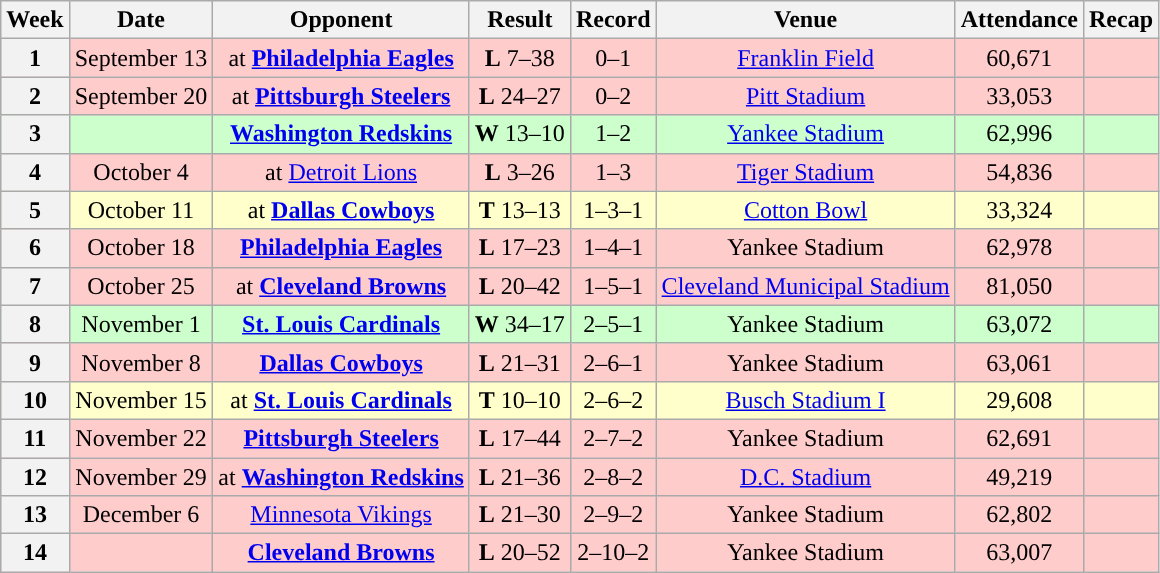<table class="wikitable" style="text-align:center">
<tr>
<th>Week</th>
<th>Date</th>
<th>Opponent</th>
<th>Result</th>
<th>Record</th>
<th>Venue</th>
<th>Attendance</th>
<th>Recap</th>
</tr>
<tr style="background:#fcc">
<th>1</th>
<td>September 13</td>
<td>at <strong><a href='#'>Philadelphia Eagles</a></strong></td>
<td><strong>L</strong> 7–38</td>
<td>0–1</td>
<td><a href='#'>Franklin Field</a></td>
<td>60,671</td>
<td></td>
</tr>
<tr style="background:#fcc">
<th>2</th>
<td>September 20</td>
<td>at <strong><a href='#'>Pittsburgh Steelers</a></strong></td>
<td><strong>L</strong> 24–27</td>
<td>0–2</td>
<td><a href='#'>Pitt Stadium</a></td>
<td>33,053</td>
<td></td>
</tr>
<tr style="background:#cfc">
<th>3</th>
<td></td>
<td><strong><a href='#'>Washington Redskins</a></strong></td>
<td><strong>W</strong> 13–10</td>
<td>1–2</td>
<td><a href='#'>Yankee Stadium</a></td>
<td>62,996</td>
<td></td>
</tr>
<tr style="background:#fcc">
<th>4</th>
<td>October 4</td>
<td>at <a href='#'>Detroit Lions</a></td>
<td><strong>L</strong> 3–26</td>
<td>1–3</td>
<td><a href='#'>Tiger Stadium</a></td>
<td>54,836</td>
<td></td>
</tr>
<tr style="background:#ffc">
<th>5</th>
<td>October 11</td>
<td>at <strong><a href='#'>Dallas Cowboys</a></strong></td>
<td><strong>T</strong> 13–13</td>
<td>1–3–1</td>
<td><a href='#'>Cotton Bowl</a></td>
<td>33,324</td>
<td></td>
</tr>
<tr style="background:#fcc">
<th>6</th>
<td>October 18</td>
<td><strong><a href='#'>Philadelphia Eagles</a></strong></td>
<td><strong>L</strong> 17–23</td>
<td>1–4–1</td>
<td>Yankee Stadium</td>
<td>62,978</td>
<td></td>
</tr>
<tr style="background:#fcc">
<th>7</th>
<td>October 25</td>
<td>at <strong><a href='#'>Cleveland Browns</a></strong></td>
<td><strong>L</strong> 20–42</td>
<td>1–5–1</td>
<td><a href='#'>Cleveland Municipal Stadium</a></td>
<td>81,050</td>
<td></td>
</tr>
<tr style="background:#cfc">
<th>8</th>
<td>November 1</td>
<td><strong><a href='#'>St. Louis Cardinals</a></strong></td>
<td><strong>W</strong> 34–17</td>
<td>2–5–1</td>
<td>Yankee Stadium</td>
<td>63,072</td>
<td></td>
</tr>
<tr style="background:#fcc">
<th>9</th>
<td>November 8</td>
<td><strong><a href='#'>Dallas Cowboys</a></strong></td>
<td><strong>L</strong> 21–31</td>
<td>2–6–1</td>
<td>Yankee Stadium</td>
<td>63,061</td>
<td></td>
</tr>
<tr style="background:#ffc">
<th>10</th>
<td>November 15</td>
<td>at <strong><a href='#'>St. Louis Cardinals</a></strong></td>
<td><strong>T</strong> 10–10</td>
<td>2–6–2</td>
<td><a href='#'>Busch Stadium I</a></td>
<td>29,608</td>
<td></td>
</tr>
<tr style="background:#fcc">
<th>11</th>
<td>November 22</td>
<td><strong><a href='#'>Pittsburgh Steelers</a></strong></td>
<td><strong>L</strong> 17–44</td>
<td>2–7–2</td>
<td>Yankee Stadium</td>
<td>62,691</td>
<td></td>
</tr>
<tr style="background:#fcc">
<th>12</th>
<td>November 29</td>
<td>at <strong><a href='#'>Washington Redskins</a></strong></td>
<td><strong>L</strong> 21–36</td>
<td>2–8–2</td>
<td><a href='#'>D.C. Stadium</a></td>
<td>49,219</td>
<td></td>
</tr>
<tr style="background:#fcc">
<th>13</th>
<td>December 6</td>
<td><a href='#'>Minnesota Vikings</a></td>
<td><strong>L</strong> 21–30</td>
<td>2–9–2</td>
<td>Yankee Stadium</td>
<td>62,802</td>
<td></td>
</tr>
<tr style="background:#fcc">
<th>14</th>
<td></td>
<td><strong><a href='#'>Cleveland Browns</a></strong></td>
<td><strong>L</strong> 20–52</td>
<td>2–10–2</td>
<td>Yankee Stadium</td>
<td>63,007</td>
<td></td>
</tr>
</table>
